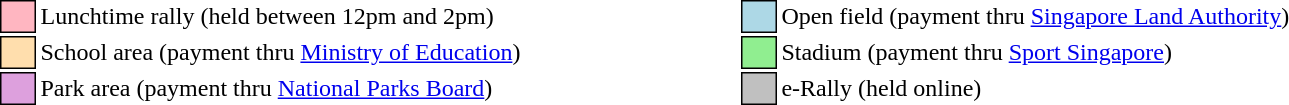<table class="toccolours" style="font-size: 100%; white-space: nowrap">
<tr>
<td style="background: lightpink; border:1px solid black">     </td>
<td>Lunchtime rally (held between 12pm and 2pm)</td>
<td>     </td>
<td>     </td>
<td>     </td>
<td>     </td>
<td>     </td>
<td>     </td>
<td style="background:lightblue; border:1px solid black">     </td>
<td>Open field (payment thru <a href='#'>Singapore Land Authority</a>)</td>
</tr>
<tr>
<td style="background: navajowhite; border:1px solid black">     </td>
<td>School area (payment thru <a href='#'>Ministry of Education</a>)</td>
<td>     </td>
<td>     </td>
<td>     </td>
<td>     </td>
<td>     </td>
<td>     </td>
<td style="background:lightgreen; border:1px solid black">     </td>
<td>Stadium (payment thru <a href='#'>Sport Singapore</a>)</td>
</tr>
<tr>
<td style="background: plum; border:1px solid black">     </td>
<td>Park area (payment thru <a href='#'>National Parks Board</a>)</td>
<td>     </td>
<td>     </td>
<td>     </td>
<td>     </td>
<td>     </td>
<td>     </td>
<td style="background:silver; border:1px solid black">     </td>
<td>e-Rally (held online)</td>
</tr>
<tr>
</tr>
</table>
